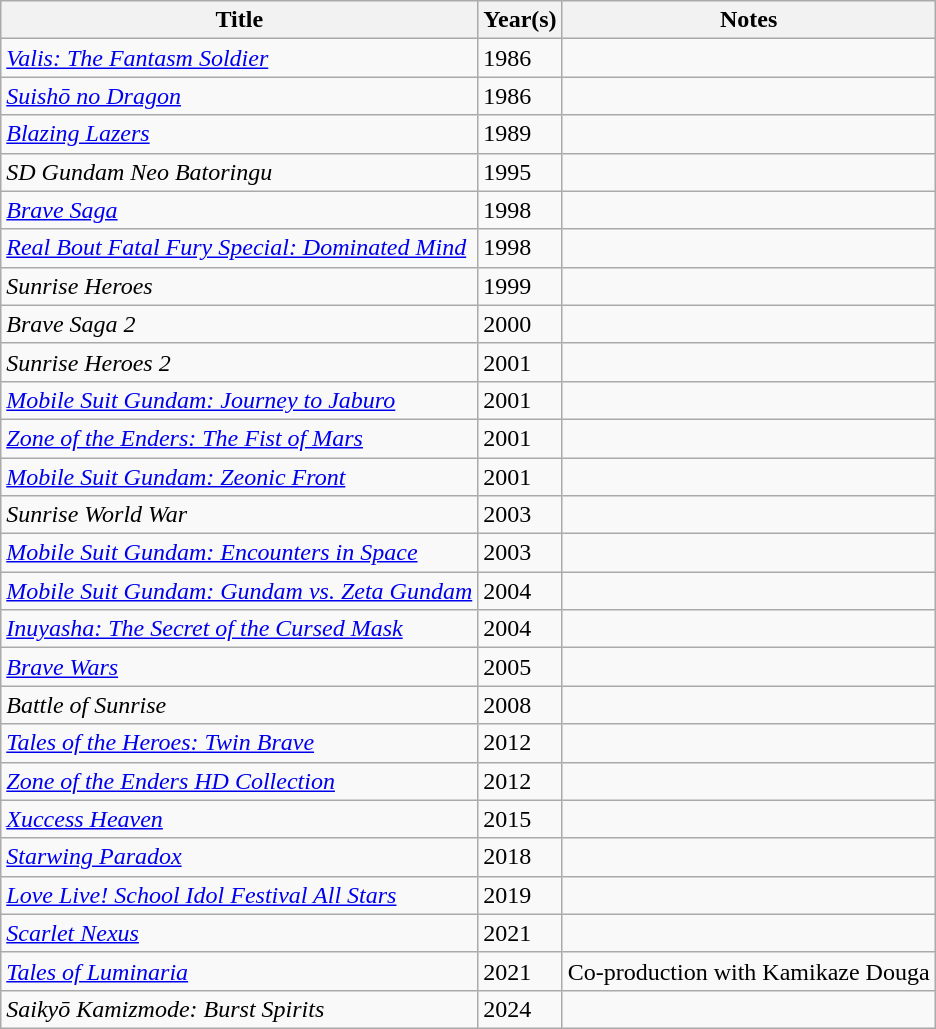<table class="wikitable sortable">
<tr>
<th>Title</th>
<th>Year(s)</th>
<th>Notes</th>
</tr>
<tr>
<td><em><a href='#'>Valis: The Fantasm Soldier</a></em></td>
<td>1986</td>
<td></td>
</tr>
<tr>
<td><em><a href='#'>Suishō no Dragon</a></em></td>
<td>1986</td>
<td></td>
</tr>
<tr>
<td><em><a href='#'>Blazing Lazers</a></em></td>
<td>1989</td>
<td></td>
</tr>
<tr>
<td><em>SD Gundam Neo Batoringu</em></td>
<td>1995</td>
<td></td>
</tr>
<tr>
<td><em><a href='#'>Brave Saga</a></em></td>
<td>1998</td>
<td></td>
</tr>
<tr>
<td><em><a href='#'>Real Bout Fatal Fury Special: Dominated Mind</a></em></td>
<td>1998</td>
<td></td>
</tr>
<tr>
<td><em>Sunrise Heroes</em></td>
<td>1999</td>
<td></td>
</tr>
<tr>
<td><em>Brave Saga 2</em></td>
<td>2000</td>
<td></td>
</tr>
<tr>
<td><em>Sunrise Heroes 2</em></td>
<td>2001</td>
<td></td>
</tr>
<tr>
<td><em><a href='#'>Mobile Suit Gundam: Journey to Jaburo</a></em></td>
<td>2001</td>
<td></td>
</tr>
<tr>
<td><em><a href='#'>Zone of the Enders: The Fist of Mars</a></em></td>
<td>2001</td>
<td></td>
</tr>
<tr>
<td><em><a href='#'>Mobile Suit Gundam: Zeonic Front</a></em></td>
<td>2001</td>
<td></td>
</tr>
<tr>
<td><em>Sunrise World War</em></td>
<td>2003</td>
<td></td>
</tr>
<tr>
<td><em><a href='#'>Mobile Suit Gundam: Encounters in Space</a></em></td>
<td>2003</td>
<td></td>
</tr>
<tr>
<td><em><a href='#'>Mobile Suit Gundam: Gundam vs. Zeta Gundam</a></em></td>
<td>2004</td>
<td></td>
</tr>
<tr>
<td><em><a href='#'>Inuyasha: The Secret of the Cursed Mask</a></em></td>
<td>2004</td>
<td></td>
</tr>
<tr>
<td><em><a href='#'>Brave Wars</a></em></td>
<td>2005</td>
<td></td>
</tr>
<tr>
<td><em>Battle of Sunrise</em></td>
<td>2008</td>
<td></td>
</tr>
<tr>
<td><em><a href='#'>Tales of the Heroes: Twin Brave</a></em></td>
<td>2012</td>
<td></td>
</tr>
<tr>
<td><em><a href='#'>Zone of the Enders HD Collection</a></em></td>
<td>2012</td>
<td></td>
</tr>
<tr>
<td><em><a href='#'>Xuccess Heaven</a></em></td>
<td>2015</td>
<td></td>
</tr>
<tr>
<td><em><a href='#'>Starwing Paradox</a></em></td>
<td>2018</td>
<td></td>
</tr>
<tr>
<td><em><a href='#'>Love Live! School Idol Festival All Stars</a></em></td>
<td>2019</td>
<td></td>
</tr>
<tr>
<td><em><a href='#'>Scarlet Nexus</a></em></td>
<td>2021</td>
<td></td>
</tr>
<tr>
<td><em><a href='#'>Tales of Luminaria</a></em></td>
<td>2021</td>
<td>Co-production with Kamikaze Douga</td>
</tr>
<tr>
<td><em>Saikyō Kamizmode: Burst Spirits</em></td>
<td>2024</td>
<td></td>
</tr>
</table>
